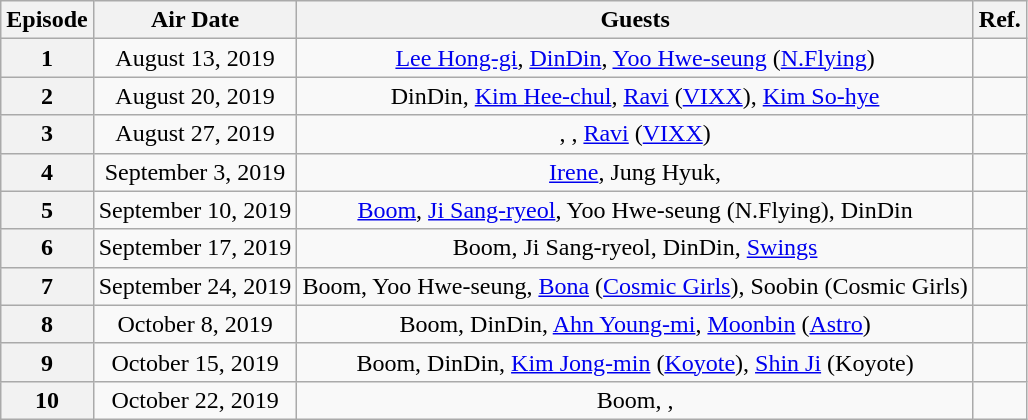<table class="wikitable" style="text-align:center">
<tr>
<th>Episode</th>
<th>Air Date</th>
<th>Guests</th>
<th>Ref.</th>
</tr>
<tr>
<th>1</th>
<td>August 13, 2019</td>
<td><a href='#'>Lee Hong-gi</a>, <a href='#'>DinDin</a>, <a href='#'>Yoo Hwe-seung</a> (<a href='#'>N.Flying</a>)</td>
<td></td>
</tr>
<tr>
<th>2</th>
<td>August 20, 2019</td>
<td>DinDin, <a href='#'>Kim Hee-chul</a>, <a href='#'>Ravi</a> (<a href='#'>VIXX</a>), <a href='#'>Kim So-hye</a></td>
<td></td>
</tr>
<tr>
<th>3</th>
<td>August 27, 2019</td>
<td>, , <a href='#'>Ravi</a> (<a href='#'>VIXX</a>)</td>
<td></td>
</tr>
<tr>
<th>4</th>
<td>September 3, 2019</td>
<td><a href='#'>Irene</a>, Jung Hyuk, </td>
<td></td>
</tr>
<tr>
<th>5</th>
<td>September 10, 2019</td>
<td><a href='#'>Boom</a>, <a href='#'>Ji Sang-ryeol</a>, Yoo Hwe-seung (N.Flying), DinDin</td>
<td></td>
</tr>
<tr>
<th>6</th>
<td>September 17, 2019</td>
<td>Boom, Ji Sang-ryeol, DinDin, <a href='#'>Swings</a></td>
<td></td>
</tr>
<tr>
<th>7</th>
<td>September 24, 2019</td>
<td>Boom, Yoo Hwe-seung, <a href='#'>Bona</a>  (<a href='#'>Cosmic Girls</a>), Soobin (Cosmic Girls)</td>
<td></td>
</tr>
<tr>
<th>8</th>
<td>October 8, 2019</td>
<td>Boom, DinDin, <a href='#'>Ahn Young-mi</a>, <a href='#'>Moonbin</a> (<a href='#'>Astro</a>)</td>
<td></td>
</tr>
<tr>
<th>9</th>
<td>October 15, 2019</td>
<td>Boom, DinDin, <a href='#'>Kim Jong-min</a> (<a href='#'>Koyote</a>), <a href='#'>Shin Ji</a> (Koyote)</td>
<td></td>
</tr>
<tr>
<th>10</th>
<td>October 22, 2019</td>
<td>Boom, , </td>
<td></td>
</tr>
</table>
